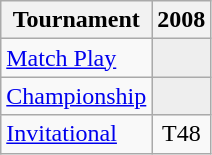<table class="wikitable" style="text-align:center;">
<tr>
<th>Tournament</th>
<th>2008</th>
</tr>
<tr>
<td align="left"><a href='#'>Match Play</a></td>
<td style="background:#eeeeee;"></td>
</tr>
<tr>
<td align="left"><a href='#'>Championship</a></td>
<td style="background:#eeeeee;"></td>
</tr>
<tr>
<td align="left"><a href='#'>Invitational</a></td>
<td>T48</td>
</tr>
</table>
